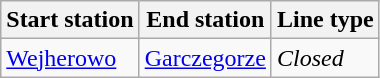<table class="wikitable">
<tr>
<th>Start station</th>
<th>End station</th>
<th>Line type</th>
</tr>
<tr>
<td><a href='#'>Wejherowo</a></td>
<td><a href='#'>Garczegorze</a></td>
<td><em>Closed</em></td>
</tr>
</table>
